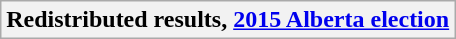<table class="wikitable">
<tr>
<th colspan="5" align=center>Redistributed results, <a href='#'>2015 Alberta election</a><br>






</th>
</tr>
</table>
